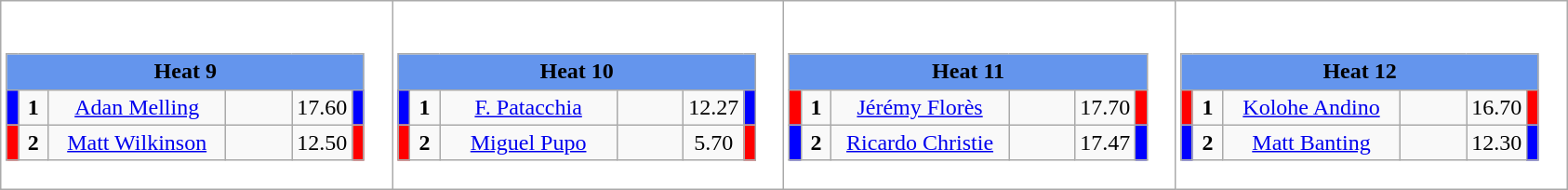<table class="wikitable" style="background:#fff;">
<tr>
<td><div><br><table class="wikitable">
<tr>
<td colspan="6"  style="text-align:center; background:#6495ed;"><strong>Heat 9</strong></td>
</tr>
<tr>
<td style="width:01px; background: #00f;"></td>
<td style="width:14px; text-align:center;"><strong>1</strong></td>
<td style="width:120px; text-align:center;"><a href='#'>Adan Melling</a></td>
<td style="width:40px; text-align:center;"></td>
<td style="width:20px; text-align:center;">17.60</td>
<td style="width:01px; background: #00f;"></td>
</tr>
<tr>
<td style="width:01px; background: #f00;"></td>
<td style="width:14px; text-align:center;"><strong>2</strong></td>
<td style="width:120px; text-align:center;"><a href='#'>Matt Wilkinson</a></td>
<td style="width:40px; text-align:center;"></td>
<td style="width:20px; text-align:center;">12.50</td>
<td style="width:01px; background: #f00;"></td>
</tr>
</table>
</div></td>
<td><div><br><table class="wikitable">
<tr>
<td colspan="6"  style="text-align:center; background:#6495ed;"><strong>Heat 10</strong></td>
</tr>
<tr>
<td style="width:01px; background: #00f;"></td>
<td style="width:14px; text-align:center;"><strong>1</strong></td>
<td style="width:120px; text-align:center;"><a href='#'>F. Patacchia</a></td>
<td style="width:40px; text-align:center;"></td>
<td style="width:20px; text-align:center;">12.27</td>
<td style="width:01px; background: #00f;"></td>
</tr>
<tr>
<td style="width:01px; background: #f00;"></td>
<td style="width:14px; text-align:center;"><strong>2</strong></td>
<td style="width:120px; text-align:center;"><a href='#'>Miguel Pupo</a></td>
<td style="width:40px; text-align:center;"></td>
<td style="width:20px; text-align:center;">5.70</td>
<td style="width:01px; background: #f00;"></td>
</tr>
</table>
</div></td>
<td><div><br><table class="wikitable">
<tr>
<td colspan="6"  style="text-align:center; background:#6495ed;"><strong>Heat 11</strong></td>
</tr>
<tr>
<td style="width:01px; background: #f00;"></td>
<td style="width:14px; text-align:center;"><strong>1</strong></td>
<td style="width:120px; text-align:center;"><a href='#'>Jérémy Florès</a></td>
<td style="width:40px; text-align:center;"></td>
<td style="width:20px; text-align:center;">17.70</td>
<td style="width:01px; background: #f00;"></td>
</tr>
<tr>
<td style="width:01px; background: #00f;"></td>
<td style="width:14px; text-align:center;"><strong>2</strong></td>
<td style="width:120px; text-align:center;"><a href='#'>Ricardo Christie</a></td>
<td style="width:40px; text-align:center;"></td>
<td style="width:20px; text-align:center;">17.47</td>
<td style="width:01px; background: #00f;"></td>
</tr>
</table>
</div></td>
<td><div><br><table class="wikitable">
<tr>
<td colspan="6"  style="text-align:center; background:#6495ed;"><strong>Heat 12</strong></td>
</tr>
<tr>
<td style="width:01px; background: #f00;"></td>
<td style="width:14px; text-align:center;"><strong>1</strong></td>
<td style="width:120px; text-align:center;"><a href='#'>Kolohe Andino</a></td>
<td style="width:40px; text-align:center;"></td>
<td style="width:20px; text-align:center;">16.70</td>
<td style="width:01px; background: #f00;"></td>
</tr>
<tr>
<td style="width:01px; background: #00f;"></td>
<td style="width:14px; text-align:center;"><strong>2</strong></td>
<td style="width:120px; text-align:center;"><a href='#'>Matt Banting</a></td>
<td style="width:40px; text-align:center;"></td>
<td style="width:20px; text-align:center;">12.30</td>
<td style="width:01px; background: #00f;"></td>
</tr>
</table>
</div></td>
</tr>
</table>
